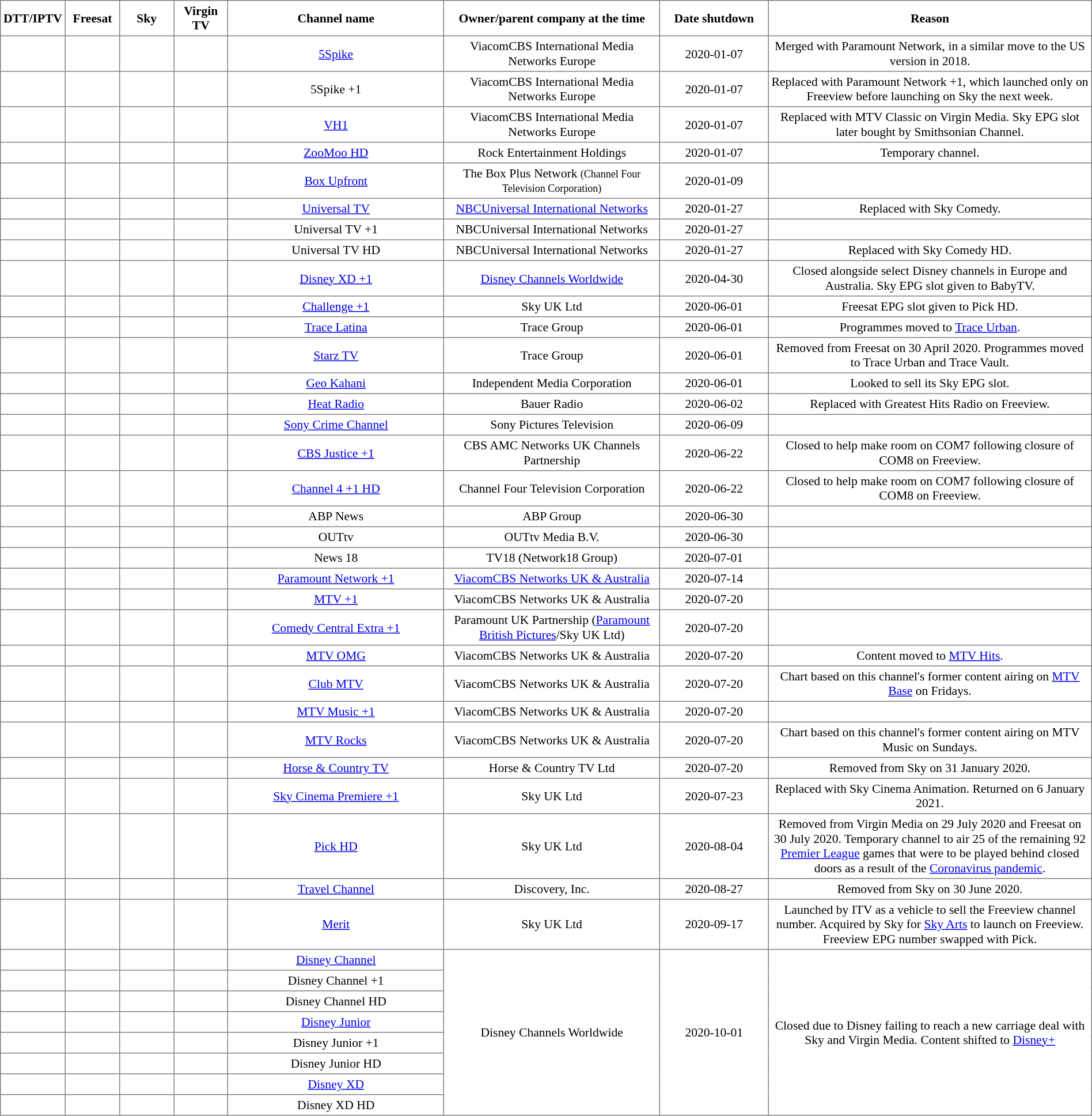<table class="toccolors sortable" border="1" cellpadding="3" style="border-collapse:collapse; font-size: 90%; text-align:center" width="100%">
<tr>
<th width="5%">DTT/IPTV</th>
<th width="5%">Freesat</th>
<th width="5%">Sky</th>
<th width="5%">Virgin TV</th>
<th width="20%">Channel name</th>
<th width="20%">Owner/parent company at the time</th>
<th width="10%">Date shutdown </th>
<th width="30%">Reason</th>
</tr>
<tr>
<td></td>
<td></td>
<td></td>
<td></td>
<td><a href='#'>5Spike</a></td>
<td>ViacomCBS International Media Networks Europe</td>
<td>2020-01-07</td>
<td>Merged with Paramount Network, in a similar move to the US version in 2018.</td>
</tr>
<tr>
<td></td>
<td></td>
<td></td>
<td></td>
<td>5Spike +1</td>
<td>ViacomCBS International Media Networks Europe</td>
<td>2020-01-07</td>
<td>Replaced with Paramount Network +1, which launched only on Freeview before launching on Sky the next week.</td>
</tr>
<tr>
<td></td>
<td></td>
<td></td>
<td></td>
<td><a href='#'>VH1</a></td>
<td>ViacomCBS International Media Networks Europe</td>
<td>2020-01-07</td>
<td>Replaced with MTV Classic on Virgin Media. Sky EPG slot later bought by Smithsonian Channel.</td>
</tr>
<tr>
<td></td>
<td></td>
<td></td>
<td></td>
<td><a href='#'>ZooMoo HD</a></td>
<td>Rock Entertainment Holdings</td>
<td>2020-01-07</td>
<td>Temporary channel.</td>
</tr>
<tr>
<td></td>
<td></td>
<td></td>
<td></td>
<td><a href='#'>Box Upfront</a></td>
<td>The Box Plus Network <small>(Channel Four Television Corporation)</small></td>
<td>2020-01-09</td>
<td></td>
</tr>
<tr>
<td></td>
<td></td>
<td></td>
<td></td>
<td><a href='#'>Universal TV</a></td>
<td><a href='#'>NBCUniversal International Networks</a></td>
<td>2020-01-27</td>
<td>Replaced with Sky Comedy.</td>
</tr>
<tr>
<td></td>
<td></td>
<td></td>
<td></td>
<td>Universal TV +1</td>
<td>NBCUniversal International Networks</td>
<td>2020-01-27</td>
<td></td>
</tr>
<tr>
<td></td>
<td></td>
<td></td>
<td></td>
<td>Universal TV HD</td>
<td>NBCUniversal International Networks</td>
<td>2020-01-27</td>
<td>Replaced with Sky Comedy HD.</td>
</tr>
<tr>
<td></td>
<td></td>
<td></td>
<td></td>
<td><a href='#'>Disney XD +1</a></td>
<td><a href='#'>Disney Channels Worldwide</a></td>
<td>2020-04-30</td>
<td>Closed alongside select Disney channels in Europe and Australia. Sky EPG slot given to BabyTV.</td>
</tr>
<tr>
<td></td>
<td></td>
<td></td>
<td></td>
<td><a href='#'>Challenge +1</a></td>
<td>Sky UK Ltd</td>
<td>2020-06-01</td>
<td>Freesat EPG slot given to Pick HD.</td>
</tr>
<tr>
<td></td>
<td></td>
<td></td>
<td></td>
<td><a href='#'>Trace Latina</a></td>
<td>Trace Group</td>
<td>2020-06-01</td>
<td>Programmes moved to <a href='#'>Trace Urban</a>.</td>
</tr>
<tr>
<td></td>
<td></td>
<td></td>
<td></td>
<td><a href='#'>Starz TV</a></td>
<td>Trace Group</td>
<td>2020-06-01</td>
<td>Removed from Freesat on 30 April 2020. Programmes moved to Trace Urban and Trace Vault.</td>
</tr>
<tr>
<td></td>
<td></td>
<td></td>
<td></td>
<td><a href='#'>Geo Kahani</a></td>
<td>Independent Media Corporation</td>
<td>2020-06-01</td>
<td>Looked to sell its Sky EPG slot.</td>
</tr>
<tr>
<td></td>
<td></td>
<td></td>
<td></td>
<td><a href='#'>Heat Radio</a></td>
<td>Bauer Radio</td>
<td>2020-06-02</td>
<td>Replaced with Greatest Hits Radio on Freeview.</td>
</tr>
<tr>
<td></td>
<td></td>
<td></td>
<td></td>
<td><a href='#'>Sony Crime Channel</a></td>
<td>Sony Pictures Television</td>
<td>2020-06-09</td>
<td></td>
</tr>
<tr>
<td></td>
<td></td>
<td></td>
<td></td>
<td><a href='#'>CBS Justice +1</a></td>
<td>CBS AMC Networks UK Channels Partnership</td>
<td>2020-06-22</td>
<td>Closed to help make room on COM7 following closure of COM8 on Freeview.</td>
</tr>
<tr>
<td></td>
<td></td>
<td></td>
<td></td>
<td><a href='#'>Channel 4 +1 HD</a></td>
<td>Channel Four Television Corporation</td>
<td>2020-06-22</td>
<td>Closed to help make room on COM7 following closure of COM8 on Freeview.</td>
</tr>
<tr>
<td></td>
<td></td>
<td></td>
<td></td>
<td>ABP News</td>
<td>ABP Group</td>
<td>2020-06-30</td>
</tr>
<tr>
<td></td>
<td></td>
<td></td>
<td></td>
<td>OUTtv</td>
<td>OUTtv Media B.V.</td>
<td>2020-06-30</td>
<td></td>
</tr>
<tr>
<td></td>
<td></td>
<td></td>
<td></td>
<td>News 18</td>
<td>TV18 (Network18 Group)</td>
<td>2020-07-01</td>
<td></td>
</tr>
<tr>
<td></td>
<td></td>
<td></td>
<td></td>
<td><a href='#'>Paramount Network +1</a></td>
<td><a href='#'>ViacomCBS Networks UK & Australia</a></td>
<td>2020-07-14</td>
<td></td>
</tr>
<tr>
<td></td>
<td></td>
<td></td>
<td></td>
<td><a href='#'>MTV +1</a></td>
<td>ViacomCBS Networks UK & Australia</td>
<td>2020-07-20</td>
<td></td>
</tr>
<tr>
<td></td>
<td></td>
<td></td>
<td></td>
<td><a href='#'>Comedy Central Extra +1</a></td>
<td>Paramount UK Partnership (<a href='#'>Paramount British Pictures</a>/Sky UK Ltd)</td>
<td>2020-07-20</td>
<td></td>
</tr>
<tr>
<td></td>
<td></td>
<td></td>
<td></td>
<td><a href='#'>MTV OMG</a></td>
<td>ViacomCBS Networks UK & Australia</td>
<td>2020-07-20</td>
<td>Content moved to <a href='#'>MTV Hits</a>.</td>
</tr>
<tr>
<td></td>
<td></td>
<td></td>
<td></td>
<td><a href='#'>Club MTV</a></td>
<td>ViacomCBS Networks UK & Australia</td>
<td>2020-07-20</td>
<td>Chart based on this channel's former content airing on <a href='#'>MTV Base</a> on Fridays.</td>
</tr>
<tr>
<td></td>
<td></td>
<td></td>
<td></td>
<td><a href='#'>MTV Music +1</a></td>
<td>ViacomCBS Networks UK & Australia</td>
<td>2020-07-20</td>
<td></td>
</tr>
<tr>
<td></td>
<td></td>
<td></td>
<td></td>
<td><a href='#'>MTV Rocks</a></td>
<td>ViacomCBS Networks UK & Australia</td>
<td>2020-07-20</td>
<td>Chart based on this channel's former content airing on MTV Music on Sundays.</td>
</tr>
<tr>
<td></td>
<td></td>
<td></td>
<td></td>
<td><a href='#'>Horse & Country TV</a></td>
<td>Horse & Country TV Ltd</td>
<td>2020-07-20</td>
<td>Removed from Sky on 31 January 2020.</td>
</tr>
<tr>
<td></td>
<td></td>
<td></td>
<td></td>
<td><a href='#'>Sky Cinema Premiere +1</a></td>
<td>Sky UK Ltd</td>
<td>2020-07-23</td>
<td>Replaced with Sky Cinema Animation. Returned on 6 January 2021.</td>
</tr>
<tr>
<td></td>
<td></td>
<td></td>
<td></td>
<td><a href='#'>Pick HD</a></td>
<td>Sky UK Ltd</td>
<td>2020-08-04</td>
<td>Removed from Virgin Media on 29 July 2020 and Freesat on 30 July 2020. Temporary channel to air 25 of the remaining 92 <a href='#'>Premier League</a> games that were to be played behind closed doors as a result of the <a href='#'>Coronavirus pandemic</a>.</td>
</tr>
<tr>
<td></td>
<td></td>
<td></td>
<td></td>
<td><a href='#'>Travel Channel</a></td>
<td>Discovery, Inc.</td>
<td>2020-08-27</td>
<td>Removed from Sky on 30 June 2020.</td>
</tr>
<tr>
<td></td>
<td></td>
<td></td>
<td></td>
<td><a href='#'>Merit</a></td>
<td>Sky UK Ltd</td>
<td>2020-09-17</td>
<td>Launched by ITV as a vehicle to sell the Freeview channel number. Acquired by Sky for <a href='#'>Sky Arts</a> to launch on Freeview. Freeview EPG number swapped with Pick.</td>
</tr>
<tr>
<td></td>
<td></td>
<td></td>
<td></td>
<td><a href='#'>Disney Channel</a></td>
<td rowspan="8">Disney Channels Worldwide</td>
<td rowspan="8">2020-10-01</td>
<td rowspan="8">Closed due to Disney failing to reach a new carriage deal with Sky and Virgin Media. Content shifted to <a href='#'>Disney+</a></td>
</tr>
<tr>
<td></td>
<td></td>
<td></td>
<td></td>
<td>Disney Channel +1</td>
</tr>
<tr>
<td></td>
<td></td>
<td></td>
<td></td>
<td>Disney Channel HD</td>
</tr>
<tr>
<td></td>
<td></td>
<td></td>
<td></td>
<td><a href='#'>Disney Junior</a></td>
</tr>
<tr>
<td></td>
<td></td>
<td></td>
<td></td>
<td>Disney Junior +1</td>
</tr>
<tr>
<td></td>
<td></td>
<td></td>
<td></td>
<td>Disney Junior HD</td>
</tr>
<tr>
<td></td>
<td></td>
<td></td>
<td></td>
<td><a href='#'>Disney XD</a></td>
</tr>
<tr>
<td></td>
<td></td>
<td></td>
<td></td>
<td>Disney XD HD</td>
</tr>
</table>
